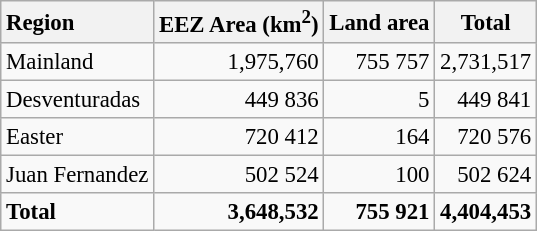<table class="wikitable" style="font-size: 95%; text-align:right">
<tr>
<th style="text-align:left;">Region</th>
<th>EEZ Area (km<sup>2</sup>)</th>
<th>Land area</th>
<th>Total</th>
</tr>
<tr>
<td style="text-align:left">Mainland</td>
<td>1,975,760</td>
<td>755 757</td>
<td>2,731,517</td>
</tr>
<tr>
<td style="text-align:left">Desventuradas</td>
<td>449 836</td>
<td>5</td>
<td>449 841</td>
</tr>
<tr>
<td style="text-align:left">Easter</td>
<td>720 412</td>
<td>164</td>
<td>720 576</td>
</tr>
<tr>
<td style="text-align:left">Juan Fernandez</td>
<td>502 524</td>
<td>100</td>
<td>502 624</td>
</tr>
<tr>
<td style="text-align:left"><strong>Total</strong></td>
<td><strong>3,648,532</strong></td>
<td><strong>755 921</strong></td>
<td><strong>4,404,453</strong></td>
</tr>
</table>
